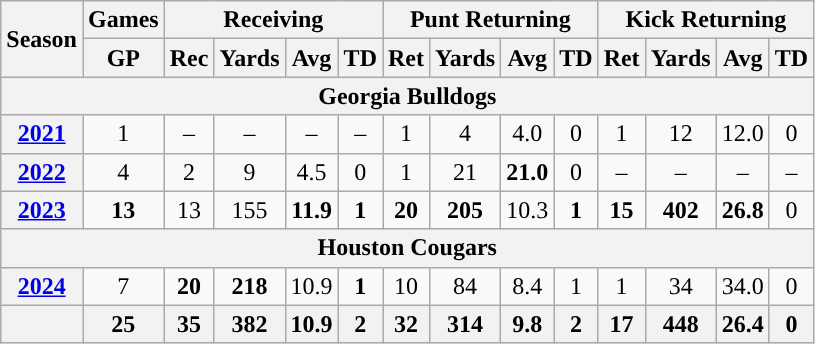<table class="wikitable" style="text-align:center;">
<tr>
<th rowspan="2">Season</th>
<th>Games</th>
<th colspan="4">Receiving</th>
<th colspan="4">Punt Returning</th>
<th colspan="4">Kick Returning</th>
</tr>
<tr>
<th>GP</th>
<th>Rec</th>
<th>Yards</th>
<th>Avg</th>
<th>TD</th>
<th>Ret</th>
<th>Yards</th>
<th>Avg</th>
<th>TD</th>
<th>Ret</th>
<th>Yards</th>
<th>Avg</th>
<th>TD</th>
</tr>
<tr>
<th colspan="15">Georgia Bulldogs</th>
</tr>
<tr>
<th><a href='#'>2021</a></th>
<td>1</td>
<td>–</td>
<td>–</td>
<td>–</td>
<td>–</td>
<td>1</td>
<td>4</td>
<td>4.0</td>
<td>0</td>
<td>1</td>
<td>12</td>
<td>12.0</td>
<td>0</td>
</tr>
<tr>
<th><a href='#'>2022</a></th>
<td>4</td>
<td>2</td>
<td>9</td>
<td>4.5</td>
<td>0</td>
<td>1</td>
<td>21</td>
<td><strong>21.0</strong></td>
<td>0</td>
<td>–</td>
<td>–</td>
<td>–</td>
<td>–</td>
</tr>
<tr>
<th><a href='#'>2023</a></th>
<td><strong>13</strong></td>
<td>13</td>
<td>155</td>
<td><strong>11.9</strong></td>
<td><strong>1</strong></td>
<td><strong>20</strong></td>
<td><strong>205</strong></td>
<td>10.3</td>
<td><strong>1</strong></td>
<td><strong>15</strong></td>
<td><strong>402</strong></td>
<td><strong>26.8</strong></td>
<td>0</td>
</tr>
<tr>
<th colspan="15">Houston Cougars</th>
</tr>
<tr>
<th><a href='#'>2024</a></th>
<td>7</td>
<td><strong>20</strong></td>
<td><strong>218</strong></td>
<td>10.9</td>
<td><strong>1</strong></td>
<td>10</td>
<td>84</td>
<td>8.4</td>
<td>1</td>
<td>1</td>
<td>34</td>
<td>34.0</td>
<td>0</td>
</tr>
<tr>
<th></th>
<th>25</th>
<th>35</th>
<th>382</th>
<th>10.9</th>
<th>2</th>
<th>32</th>
<th>314</th>
<th>9.8</th>
<th>2</th>
<th>17</th>
<th>448</th>
<th>26.4</th>
<th>0</th>
</tr>
</table>
